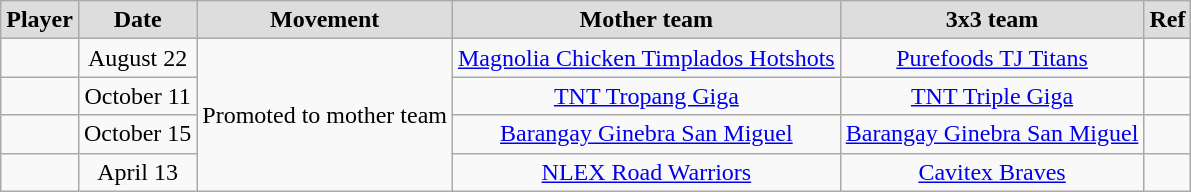<table class="wikitable sortable" style="text-align:center">
<tr>
<th style="background:#dddddd;">Player</th>
<th class=unsortable style="background:#dddddd;">Date</th>
<th style="background:#dddddd;">Movement</th>
<th style="background:#dddddd;">Mother team</th>
<th style="background:#dddddd;">3x3 team</th>
<th class="unsortable" style="background:#dddddd;">Ref</th>
</tr>
<tr>
<td align=left></td>
<td>August 22</td>
<td rowspan=4>Promoted to mother team</td>
<td><a href='#'>Magnolia Chicken Timplados Hotshots</a></td>
<td><a href='#'>Purefoods TJ Titans</a></td>
<td></td>
</tr>
<tr>
<td align=left></td>
<td>October 11</td>
<td><a href='#'>TNT Tropang Giga</a></td>
<td><a href='#'>TNT Triple Giga</a></td>
<td></td>
</tr>
<tr>
<td align=left></td>
<td>October 15</td>
<td><a href='#'>Barangay Ginebra San Miguel</a></td>
<td><a href='#'>Barangay Ginebra San Miguel</a></td>
<td></td>
</tr>
<tr>
<td align=left></td>
<td>April 13</td>
<td><a href='#'>NLEX Road Warriors</a></td>
<td><a href='#'>Cavitex Braves</a></td>
<td></td>
</tr>
</table>
